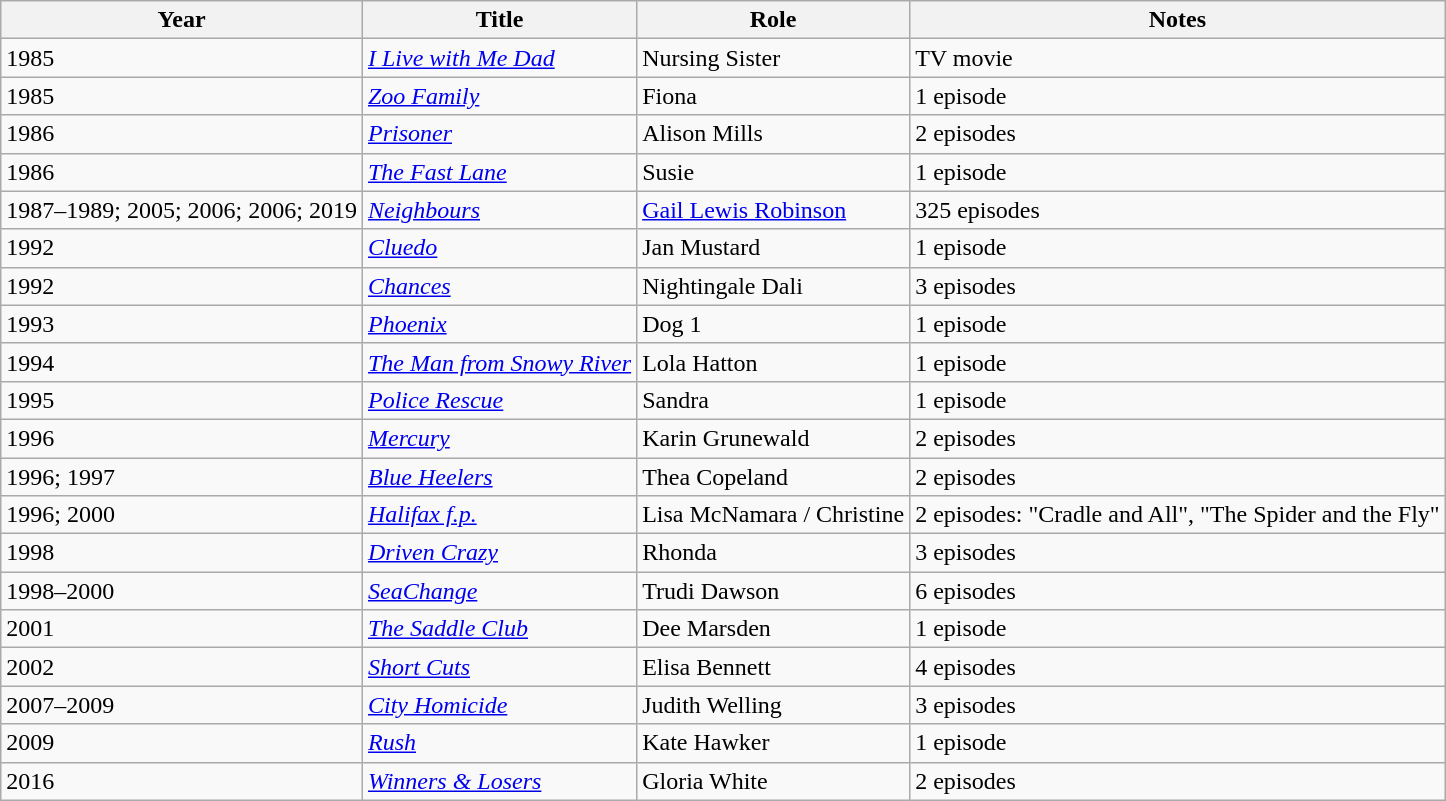<table class=wikitable>
<tr>
<th>Year</th>
<th>Title</th>
<th>Role</th>
<th>Notes</th>
</tr>
<tr>
<td>1985</td>
<td><em><a href='#'>I Live with Me Dad</a></em></td>
<td>Nursing Sister</td>
<td>TV movie</td>
</tr>
<tr>
<td>1985</td>
<td><em><a href='#'>Zoo Family</a></em></td>
<td>Fiona</td>
<td>1 episode</td>
</tr>
<tr>
<td>1986</td>
<td><em><a href='#'>Prisoner</a></em></td>
<td>Alison Mills</td>
<td>2 episodes</td>
</tr>
<tr>
<td>1986</td>
<td><em><a href='#'>The Fast Lane</a></em></td>
<td>Susie</td>
<td>1 episode</td>
</tr>
<tr>
<td>1987–1989; 2005; 2006; 2006; 2019</td>
<td><em><a href='#'>Neighbours</a></em></td>
<td><a href='#'>Gail Lewis Robinson</a></td>
<td>325 episodes</td>
</tr>
<tr>
<td>1992</td>
<td><em><a href='#'>Cluedo</a></em></td>
<td>Jan Mustard</td>
<td>1 episode</td>
</tr>
<tr>
<td>1992</td>
<td><em><a href='#'>Chances</a></em></td>
<td>Nightingale Dali</td>
<td>3 episodes</td>
</tr>
<tr>
<td>1993</td>
<td><em><a href='#'>Phoenix</a></em></td>
<td>Dog 1</td>
<td>1 episode</td>
</tr>
<tr>
<td>1994</td>
<td><em><a href='#'>The Man from Snowy River</a></em></td>
<td>Lola Hatton</td>
<td>1 episode</td>
</tr>
<tr>
<td>1995</td>
<td><em><a href='#'>Police Rescue</a></em></td>
<td>Sandra</td>
<td>1 episode</td>
</tr>
<tr>
<td>1996</td>
<td><em><a href='#'>Mercury</a></em></td>
<td>Karin Grunewald</td>
<td>2 episodes</td>
</tr>
<tr>
<td>1996; 1997</td>
<td><em><a href='#'>Blue Heelers</a></em></td>
<td>Thea Copeland</td>
<td>2 episodes</td>
</tr>
<tr>
<td>1996; 2000</td>
<td><em><a href='#'>Halifax f.p.</a></em></td>
<td>Lisa McNamara / Christine</td>
<td>2 episodes: "Cradle and All", "The Spider and the Fly"</td>
</tr>
<tr>
<td>1998</td>
<td><em><a href='#'>Driven Crazy</a></em></td>
<td>Rhonda</td>
<td>3 episodes</td>
</tr>
<tr>
<td>1998–2000</td>
<td><em><a href='#'>SeaChange</a></em></td>
<td>Trudi Dawson</td>
<td>6 episodes</td>
</tr>
<tr>
<td>2001</td>
<td><em><a href='#'>The Saddle Club</a></em></td>
<td>Dee Marsden</td>
<td>1 episode</td>
</tr>
<tr>
<td>2002</td>
<td><em><a href='#'>Short Cuts</a></em></td>
<td>Elisa Bennett</td>
<td>4 episodes</td>
</tr>
<tr>
<td>2007–2009</td>
<td><em><a href='#'>City Homicide</a></em></td>
<td>Judith Welling</td>
<td>3 episodes</td>
</tr>
<tr>
<td>2009</td>
<td><em><a href='#'>Rush</a></em></td>
<td>Kate Hawker</td>
<td>1 episode</td>
</tr>
<tr>
<td>2016</td>
<td><em><a href='#'>Winners & Losers</a></em></td>
<td>Gloria White</td>
<td>2 episodes</td>
</tr>
</table>
